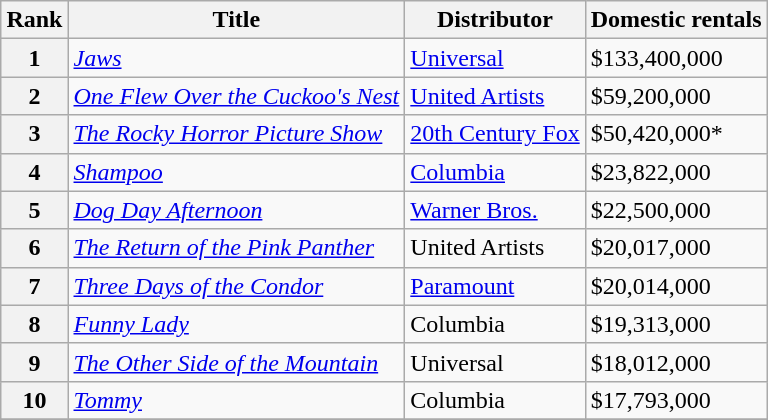<table class="wikitable sortable" style="margin:auto; margin:auto;">
<tr>
<th>Rank</th>
<th>Title</th>
<th>Distributor</th>
<th>Domestic rentals</th>
</tr>
<tr>
<th style="text-align:center;">1</th>
<td><em><a href='#'>Jaws</a></em></td>
<td><a href='#'>Universal</a></td>
<td>$133,400,000</td>
</tr>
<tr>
<th style="text-align:center;">2</th>
<td><em><a href='#'>One Flew Over the Cuckoo's Nest</a></em></td>
<td><a href='#'>United Artists</a></td>
<td>$59,200,000</td>
</tr>
<tr>
<th style="text-align:center;">3</th>
<td><em><a href='#'>The Rocky Horror Picture Show</a></em></td>
<td><a href='#'>20th Century Fox</a></td>
<td>$50,420,000*</td>
</tr>
<tr>
<th style="text-align:center;">4</th>
<td><em><a href='#'>Shampoo</a></em></td>
<td><a href='#'>Columbia</a></td>
<td>$23,822,000</td>
</tr>
<tr>
<th style="text-align:center;">5</th>
<td><em><a href='#'>Dog Day Afternoon</a></em></td>
<td><a href='#'>Warner Bros.</a></td>
<td>$22,500,000</td>
</tr>
<tr>
<th style="text-align:center;">6</th>
<td><em><a href='#'>The Return of the Pink Panther</a></em></td>
<td>United Artists</td>
<td>$20,017,000</td>
</tr>
<tr>
<th style="text-align:center;">7</th>
<td><em><a href='#'>Three Days of the Condor</a></em></td>
<td><a href='#'>Paramount</a></td>
<td>$20,014,000</td>
</tr>
<tr>
<th style="text-align:center;">8</th>
<td><em><a href='#'>Funny Lady</a></em></td>
<td>Columbia</td>
<td>$19,313,000</td>
</tr>
<tr>
<th style="text-align:center;">9</th>
<td><em><a href='#'>The Other Side of the Mountain</a></em></td>
<td>Universal</td>
<td>$18,012,000</td>
</tr>
<tr>
<th style="text-align:center;">10</th>
<td><em><a href='#'>Tommy</a></em></td>
<td>Columbia</td>
<td>$17,793,000</td>
</tr>
<tr>
</tr>
</table>
